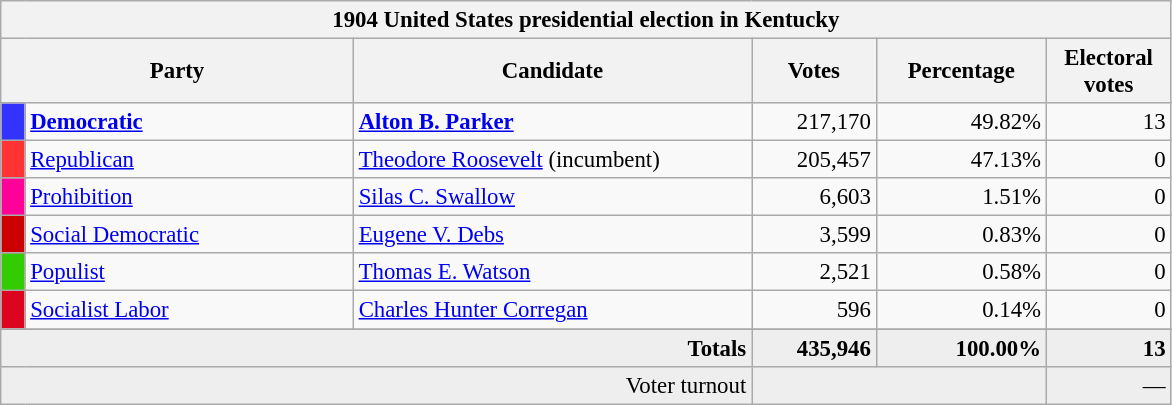<table class="wikitable" style="font-size: 95%;">
<tr>
<th colspan="6">1904 United States presidential election in Kentucky</th>
</tr>
<tr>
<th colspan="2" style="width: 15em">Party</th>
<th style="width: 17em">Candidate</th>
<th style="width: 5em">Votes</th>
<th style="width: 7em">Percentage</th>
<th style="width: 5em">Electoral votes</th>
</tr>
<tr>
<th style="background-color:#3333FF; width: 3px"></th>
<td style="width: 130px"><strong><a href='#'>Democratic</a></strong></td>
<td><strong><a href='#'>Alton B. Parker</a></strong></td>
<td align="right">217,170</td>
<td align="right">49.82%</td>
<td align="right">13</td>
</tr>
<tr>
<th style="background-color:#FF3333; width: 3px"></th>
<td style="width: 130px"><a href='#'>Republican</a></td>
<td><a href='#'>Theodore Roosevelt</a> (incumbent)</td>
<td align="right">205,457</td>
<td align="right">47.13%</td>
<td align="right">0</td>
</tr>
<tr>
<th style="background-color:#f09; width: 3px"></th>
<td style="width: 130px"><a href='#'>Prohibition</a></td>
<td><a href='#'>Silas C. Swallow</a></td>
<td align="right">6,603</td>
<td align="right">1.51%</td>
<td align="right">0</td>
</tr>
<tr>
<th style="background-color:#c00; width: 3px"></th>
<td style="width: 130px"><a href='#'>Social Democratic</a></td>
<td><a href='#'>Eugene V. Debs</a></td>
<td align="right">3,599</td>
<td align="right">0.83%</td>
<td align="right">0</td>
</tr>
<tr>
<th style="background-color:#3c0; width: 3px"></th>
<td style="width: 130px"><a href='#'>Populist</a></td>
<td><a href='#'>Thomas E. Watson</a></td>
<td align="right">2,521</td>
<td align="right">0.58%</td>
<td align="right">0</td>
</tr>
<tr>
<th style="background-color:#DD051D; width: 3px"></th>
<td style="width: 130px"><a href='#'>Socialist Labor</a></td>
<td><a href='#'>Charles Hunter Corregan</a></td>
<td align="right">596</td>
<td align="right">0.14%</td>
<td align="right">0</td>
</tr>
<tr>
</tr>
<tr bgcolor="#EEEEEE">
<td colspan="3" align="right"><strong>Totals</strong></td>
<td align="right"><strong>435,946</strong></td>
<td align="right"><strong>100.00%</strong></td>
<td align="right"><strong>13</strong></td>
</tr>
<tr bgcolor="#EEEEEE">
<td colspan="3" align="right">Voter turnout</td>
<td colspan="2" align="right"></td>
<td align="right">—</td>
</tr>
</table>
